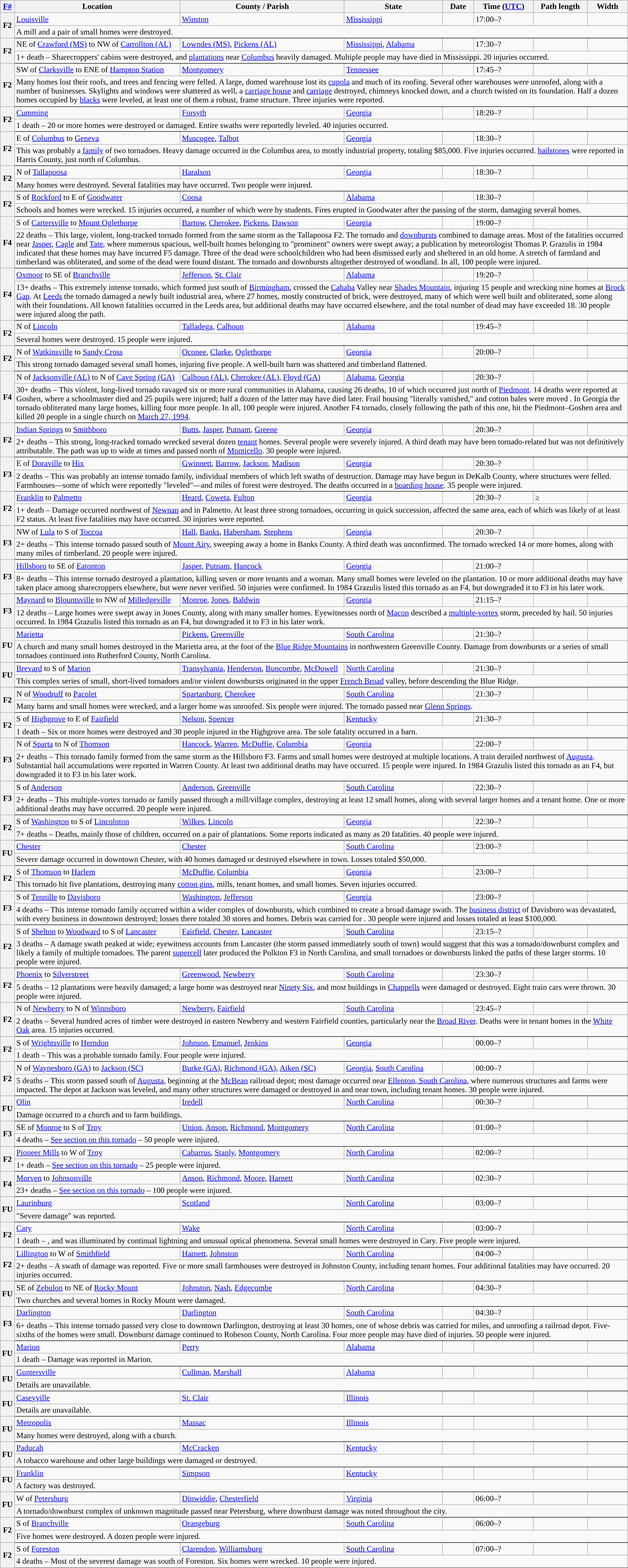<table class="wikitable sortable" style="width:100%;">
<tr>
<th scope="col"  style="width:2%; text-align:center;"><a href='#'>F#</a></th>
<th scope="col" text-align:center;" class="unsortable">Location</th>
<th scope="col" text-align:center;" class="unsortable">County / Parish</th>
<th scope="col" text-align:center;">State</th>
<th scope="col" align="center">Date</th>
<th scope="col" text-align:center;">Time (<a href='#'>UTC</a>)</th>
<th scope="col" text-align:center;">Path length</th>
<th scope="col" text-align:center;">Width</th>
</tr>
<tr>
<th scope="row" rowspan="2" style="background-color:#">F2</th>
<td><a href='#'>Louisville</a></td>
<td><a href='#'>Winston</a></td>
<td><a href='#'>Mississippi</a></td>
<td></td>
<td>17:00–?</td>
<td></td>
<td></td>
</tr>
<tr class="expand-child">
<td colspan="8" style=" border-bottom: 1px solid black;">A mill and a pair of small homes were destroyed.</td>
</tr>
<tr>
<th scope="row" rowspan="2" style="background-color:#">F2</th>
<td>NE of <a href='#'>Crawford (MS)</a> to NW of <a href='#'>Carrollton (AL)</a></td>
<td><a href='#'>Lowndes (MS)</a>, <a href='#'>Pickens (AL)</a></td>
<td><a href='#'>Mississippi</a>, <a href='#'>Alabama</a></td>
<td></td>
<td>17:30–?</td>
<td></td>
<td></td>
</tr>
<tr class="expand-child">
<td colspan="8" style=" border-bottom: 1px solid black;">1+ death – Sharecroppers' cabins were destroyed, and <a href='#'>plantations</a> near <a href='#'>Columbus</a> heavily damaged. Multiple people may have died in Mississippi. 20 injuries occurred.</td>
</tr>
<tr>
<th scope="row" rowspan="2" style="background-color:#">F2</th>
<td>SW of <a href='#'>Clarksville</a> to ENE of <a href='#'>Hampton Station</a></td>
<td><a href='#'>Montgomery</a></td>
<td><a href='#'>Tennessee</a></td>
<td></td>
<td>17:45–?</td>
<td></td>
<td></td>
</tr>
<tr class="expand-child">
<td colspan="8" style=" border-bottom: 1px solid black;">Many homes lost their roofs, and trees and fencing were felled. A large, domed warehouse lost its <a href='#'>cupola</a> and much of its roofing. Several other warehouses were unroofed, along with a number of businesses. Skylights and windows were shattered as well, a <a href='#'>carriage house</a> and <a href='#'>carriage</a> destroyed, chimneys knocked down, and a church twisted on its foundation. Half a dozen homes occupied by <a href='#'>blacks</a> were leveled, at least one of them a robust, frame structure. Three injuries were reported.</td>
</tr>
<tr>
<th scope="row" rowspan="2" style="background-color:#">F2</th>
<td><a href='#'>Cumming</a></td>
<td><a href='#'>Forsyth</a></td>
<td><a href='#'>Georgia</a></td>
<td></td>
<td>18:20–?</td>
<td></td>
<td></td>
</tr>
<tr class="expand-child">
<td colspan="8" style=" border-bottom: 1px solid black;">1 death – 20 or more homes were destroyed or damaged. Entire swaths were reportedly leveled. 40 injuries occurred.</td>
</tr>
<tr>
<th scope="row" rowspan="2" style="background-color:#">F2</th>
<td>E of <a href='#'>Columbus</a> to <a href='#'>Geneva</a></td>
<td><a href='#'>Muscogee</a>, <a href='#'>Talbot</a></td>
<td><a href='#'>Georgia</a></td>
<td></td>
<td>18:30–?</td>
<td></td>
<td></td>
</tr>
<tr class="expand-child">
<td colspan="8" style=" border-bottom: 1px solid black;">This was probably a <a href='#'>family</a> of two tornadoes. Heavy damage occurred in the Columbus area, to mostly industrial property, totaling $85,000. Five injuries occurred.  <a href='#'>hailstones</a> were reported in Harris County, just north of Columbus.</td>
</tr>
<tr>
<th scope="row" rowspan="2" style="background-color:#">F2</th>
<td>N of <a href='#'>Tallapoosa</a></td>
<td><a href='#'>Haralson</a></td>
<td><a href='#'>Georgia</a></td>
<td></td>
<td>18:30–?</td>
<td></td>
<td></td>
</tr>
<tr class="expand-child">
<td colspan="8" style=" border-bottom: 1px solid black;">Many homes were destroyed. Several fatalities may have occurred. Two people were injured.</td>
</tr>
<tr>
<th scope="row" rowspan="2" style="background-color:#">F2</th>
<td>S of <a href='#'>Rockford</a> to E of <a href='#'>Goodwater</a></td>
<td><a href='#'>Coosa</a></td>
<td><a href='#'>Alabama</a></td>
<td></td>
<td>18:30–?</td>
<td></td>
<td></td>
</tr>
<tr class="expand-child">
<td colspan="8" style=" border-bottom: 1px solid black;">Schools and homes were wrecked. 15 injuries occurred, a number of which were by students. Fires erupted in Goodwater after the passing of the storm, damaging several homes.</td>
</tr>
<tr>
<th scope="row" rowspan="2" style="background-color:#">F4</th>
<td>S of <a href='#'>Cartersville</a> to <a href='#'>Mount Oglethorpe</a></td>
<td><a href='#'>Bartow</a>, <a href='#'>Cherokee</a>, <a href='#'>Pickens</a>, <a href='#'>Dawson</a></td>
<td><a href='#'>Georgia</a></td>
<td></td>
<td>19:00–?</td>
<td></td>
<td></td>
</tr>
<tr class="expand-child">
<td colspan="8" style=" border-bottom: 1px solid black;">22 deaths – This large, violent, long-tracked tornado formed from the same storm as the Tallapoosa F2. The tornado and <a href='#'>downbursts</a> combined to damage  areas. Most of the fatalities occurred near <a href='#'>Jasper</a>, <a href='#'>Cagle</a> and <a href='#'>Tate</a>, where numerous spacious, well-built homes belonging to "prominent" owners were swept away; a publication by meteorologist Thomas P. Grazulis in 1984 indicated that these homes may have incurred F5 damage. Three of the dead were schoolchildren who had been dismissed early and sheltered in an old home. A  stretch of farmland and timberland was obliterated, and some of the dead were found  distant. The tornado and downbursts altogether destroyed  of woodland. In all, 100 people were injured.</td>
</tr>
<tr>
<th scope="row" rowspan="2" style="background-color:#">F4</th>
<td><a href='#'>Oxmoor</a> to SE of <a href='#'>Branchville</a></td>
<td><a href='#'>Jefferson</a>, <a href='#'>St. Clair</a></td>
<td><a href='#'>Alabama</a></td>
<td></td>
<td>19:20–?</td>
<td></td>
<td></td>
</tr>
<tr class="expand-child">
<td colspan="8" style=" border-bottom: 1px solid black;">13+ deaths – This extremely intense tornado, which formed just south of <a href='#'>Birmingham</a>, crossed the <a href='#'>Cahaba</a> Valley near <a href='#'>Shades Mountain</a>, injuring 15 people and wrecking nine homes at <a href='#'>Brock Gap</a>. At <a href='#'>Leeds</a> the tornado damaged a newly built industrial area, where 27 homes, mostly constructed of brick, were destroyed, many of which were well built and obliterated, some along with their foundations. All known fatalities occurred in the Leeds area, but additional deaths may have occurred elsewhere, and the total number of dead may have exceeded 18. 30 people were injured along the path.</td>
</tr>
<tr>
<th scope="row" rowspan="2" style="background-color:#">F2</th>
<td>N of <a href='#'>Lincoln</a></td>
<td><a href='#'>Talladega</a>, <a href='#'>Calhoun</a></td>
<td><a href='#'>Alabama</a></td>
<td></td>
<td>19:45–?</td>
<td></td>
<td></td>
</tr>
<tr class="expand-child">
<td colspan="8" style=" border-bottom: 1px solid black;">Several homes were destroyed. 15 people were injured.</td>
</tr>
<tr>
<th scope="row" rowspan="2" style="background-color:#">F2</th>
<td>N of <a href='#'>Watkinsville</a> to <a href='#'>Sandy Cross</a></td>
<td><a href='#'>Oconee</a>, <a href='#'>Clarke</a>, <a href='#'>Oglethorpe</a></td>
<td><a href='#'>Georgia</a></td>
<td></td>
<td>20:00–?</td>
<td></td>
<td></td>
</tr>
<tr class="expand-child">
<td colspan="8" style=" border-bottom: 1px solid black;">This strong tornado damaged several small homes, injuring five people. A well-built barn was shattered and timberland flattened.</td>
</tr>
<tr>
<th scope="row" rowspan="2" style="background-color:#">F4</th>
<td>N of <a href='#'>Jacksonville (AL)</a> to N of <a href='#'>Cave Spring (GA)</a></td>
<td><a href='#'>Calhoun (AL)</a>, <a href='#'>Cherokee (AL)</a>, <a href='#'>Floyd (GA)</a></td>
<td><a href='#'>Alabama</a>, <a href='#'>Georgia</a></td>
<td></td>
<td>20:30–?</td>
<td></td>
<td></td>
</tr>
<tr class="expand-child">
<td colspan="8" style=" border-bottom: 1px solid black;">30+ deaths – This violent, long-lived tornado ravaged six or more rural communities in Alabama, causing 26 deaths, 10 of which occurred just north of <a href='#'>Piedmont</a>. 14 deaths were reported at Goshen, where a schoolmaster died and 25 pupils were injured; half a dozen of the latter may have died later. Frail housing "literally vanished," and cotton bales were moved . In Georgia the tornado obliterated many large homes, killing four more people. In all, 100 people were injured. Another F4 tornado, closely following the path of this one, hit the Piedmont–Goshen area and killed 20 people in a single church on <a href='#'>March 27, 1994</a>.</td>
</tr>
<tr>
<th scope="row" rowspan="2" style="background-color:#">F2</th>
<td><a href='#'>Indian Springs</a> to <a href='#'>Smithboro</a></td>
<td><a href='#'>Butts</a>, <a href='#'>Jasper</a>, <a href='#'>Putnam</a>, <a href='#'>Greene</a></td>
<td><a href='#'>Georgia</a></td>
<td></td>
<td>20:30–?</td>
<td></td>
<td></td>
</tr>
<tr class="expand-child">
<td colspan="8" style=" border-bottom: 1px solid black;">2+ deaths – This strong, long-tracked tornado wrecked several dozen <a href='#'>tenant</a> homes. Several people were severely injured. A third death may have been tornado-related but was not definitively attributable. The path was up to  wide at times and passed north of <a href='#'>Monticello</a>. 30 people were injured.</td>
</tr>
<tr>
<th scope="row" rowspan="2" style="background-color:#">F3</th>
<td>E of <a href='#'>Doraville</a> to <a href='#'>Hix</a></td>
<td><a href='#'>Gwinnett</a>, <a href='#'>Barrow</a>, <a href='#'>Jackson</a>, <a href='#'>Madison</a></td>
<td><a href='#'>Georgia</a></td>
<td></td>
<td>20:30–?</td>
<td></td>
<td></td>
</tr>
<tr class="expand-child">
<td colspan="8" style=" border-bottom: 1px solid black;">2 deaths – This was probably an intense tornado family, individual members of which left  swaths of destruction. Damage may have begun in DeKalb County, where structures were felled. Farmhouses—some of which were reportedly "leveled"—and miles of forest were destroyed. The deaths occurred in a <a href='#'>boarding house</a>. 35 people were injured.</td>
</tr>
<tr>
<th scope="row" rowspan="2" style="background-color:#">F2</th>
<td><a href='#'>Franklin</a> to <a href='#'>Palmetto</a></td>
<td><a href='#'>Heard</a>, <a href='#'>Coweta</a>, <a href='#'>Fulton</a></td>
<td><a href='#'>Georgia</a></td>
<td></td>
<td>20:30–?</td>
<td>≥ </td>
<td></td>
</tr>
<tr class="expand-child">
<td colspan="8" style=" border-bottom: 1px solid black;">1+ death – Damage occurred northwest of <a href='#'>Newnan</a> and in Palmetto. At least three strong tornadoes, occurring in quick succession, affected the same area, each of which was likely of at least F2 status. At least five fatalities may have occurred. 30 injuries were reported.</td>
</tr>
<tr>
<th scope="row" rowspan="2" style="background-color:#">F3</th>
<td>NW of <a href='#'>Lula</a> to S of <a href='#'>Toccoa</a></td>
<td><a href='#'>Hall</a>, <a href='#'>Banks</a>, <a href='#'>Habersham</a>, <a href='#'>Stephens</a></td>
<td><a href='#'>Georgia</a></td>
<td></td>
<td>20:30–?</td>
<td></td>
<td></td>
</tr>
<tr class="expand-child">
<td colspan="8" style=" border-bottom: 1px solid black;">2+ deaths – This intense tornado passed south of <a href='#'>Mount Airy</a>, sweeping away a home in Banks County. A third death was unconfirmed. The tornado wrecked 14 or more homes, along with many miles of timberland. 20 people were injured.</td>
</tr>
<tr>
<th scope="row" rowspan="2" style="background-color:#">F3</th>
<td><a href='#'>Hillsboro</a> to SE of <a href='#'>Eatonton</a></td>
<td><a href='#'>Jasper</a>, <a href='#'>Putnam</a>, <a href='#'>Hancock</a></td>
<td><a href='#'>Georgia</a></td>
<td></td>
<td>21:00–?</td>
<td></td>
<td></td>
</tr>
<tr class="expand-child">
<td colspan="8" style=" border-bottom: 1px solid black;">8+ deaths – This intense tornado destroyed a plantation, killing seven or more tenants and a woman. Many small homes were leveled on the plantation. 10 or more additional deaths may have taken place among sharecroppers elsewhere, but were never verified. 50 injuries were confirmed. In 1984 Grazulis listed this tornado as an F4, but downgraded it to F3 in his later work.</td>
</tr>
<tr>
<th scope="row" rowspan="2" style="background-color:#">F3</th>
<td><a href='#'>Maynard</a> to <a href='#'>Blountsville</a> to NW of <a href='#'>Milledgeville</a></td>
<td><a href='#'>Monroe</a>, <a href='#'>Jones</a>, <a href='#'>Baldwin</a></td>
<td><a href='#'>Georgia</a></td>
<td></td>
<td>21:15–?</td>
<td></td>
<td></td>
</tr>
<tr class="expand-child">
<td colspan="8" style=" border-bottom: 1px solid black;">12 deaths – Large homes were swept away in Jones County, along with many smaller homes. Eyewitnesses north of <a href='#'>Macon</a> described a <a href='#'>multiple-vortex</a> storm, preceded by  hail. 50 injuries occurred. In 1984 Grazulis listed this tornado as an F4, but downgraded it to F3 in his later work.</td>
</tr>
<tr>
<th scope="row" rowspan="2" style="background-color:#">FU</th>
<td><a href='#'>Marietta</a></td>
<td><a href='#'>Pickens</a>, <a href='#'>Greenville</a></td>
<td><a href='#'>South Carolina</a></td>
<td></td>
<td>21:30–?</td>
<td></td>
<td></td>
</tr>
<tr class="expand-child">
<td colspan="8" style=" border-bottom: 1px solid black;">A church and many small homes destroyed in the Marietta area, at the foot of the <a href='#'>Blue Ridge Mountains</a> in northwestern Greenville County. Damage from downbursts or a series of small tornadoes continued into Rutherford County, North Carolina.</td>
</tr>
<tr>
<th scope="row" rowspan="2" style="background-color:#">FU</th>
<td><a href='#'>Brevard</a> to S of <a href='#'>Marion</a></td>
<td><a href='#'>Transylvania</a>, <a href='#'>Henderson</a>, <a href='#'>Buncombe</a>, <a href='#'>McDowell</a></td>
<td><a href='#'>North Carolina</a></td>
<td></td>
<td>21:30–?</td>
<td></td>
<td></td>
</tr>
<tr class="expand-child">
<td colspan="8" style=" border-bottom: 1px solid black;">This complex series of small, short-lived tornadoes and/or violent downbursts originated in the upper <a href='#'>French Broad</a> valley, before descending the Blue Ridge.</td>
</tr>
<tr>
<th scope="row" rowspan="2" style="background-color:#">F2</th>
<td>N of <a href='#'>Woodruff</a> to <a href='#'>Pacolet</a></td>
<td><a href='#'>Spartanburg</a>, <a href='#'>Cherokee</a></td>
<td><a href='#'>South Carolina</a></td>
<td></td>
<td>21:30–?</td>
<td></td>
<td></td>
</tr>
<tr class="expand-child">
<td colspan="8" style=" border-bottom: 1px solid black;">Many barns and small homes were wrecked, and a larger home was unroofed. Six people were injured. The tornado passed near <a href='#'>Glenn Springs</a>.</td>
</tr>
<tr>
<th scope="row" rowspan="2" style="background-color:#">F2</th>
<td>S of <a href='#'>Highgrove</a> to E of <a href='#'>Fairfield</a></td>
<td><a href='#'>Nelson</a>, <a href='#'>Spencer</a></td>
<td><a href='#'>Kentucky</a></td>
<td></td>
<td>21:30–?</td>
<td></td>
<td></td>
</tr>
<tr class="expand-child">
<td colspan="8" style=" border-bottom: 1px solid black;">1 death – Six or more homes were destroyed and 30 people injured in the Highgrove area. The sole fatality occurred in a barn.</td>
</tr>
<tr>
<th scope="row" rowspan="2" style="background-color:#">F3</th>
<td>N of <a href='#'>Sparta</a> to N of <a href='#'>Thomson</a></td>
<td><a href='#'>Hancock</a>, <a href='#'>Warren</a>, <a href='#'>McDuffie</a>, <a href='#'>Columbia</a></td>
<td><a href='#'>Georgia</a></td>
<td></td>
<td>22:00–?</td>
<td></td>
<td></td>
</tr>
<tr class="expand-child">
<td colspan="8" style=" border-bottom: 1px solid black;">2+ deaths – This tornado family formed from the same storm as the Hillsboro F3. Farms and small homes were destroyed at multiple locations. A train derailed northwest of <a href='#'>Augusta</a>. Substantial hail accumulations were reported in Warren County. At least two additional deaths may have occurred. 15 people were injured. In 1984 Grazulis listed this tornado as an F4, but downgraded it to F3 in his later work.</td>
</tr>
<tr>
<th scope="row" rowspan="2" style="background-color:#">F3</th>
<td>S of <a href='#'>Anderson</a></td>
<td><a href='#'>Anderson</a>, <a href='#'>Greenville</a></td>
<td><a href='#'>South Carolina</a></td>
<td></td>
<td>22:30–?</td>
<td></td>
<td></td>
</tr>
<tr class="expand-child">
<td colspan="8" style=" border-bottom: 1px solid black;">2+ deaths – This multiple-vortex tornado or family passed through a mill/village complex, destroying at least 12 small homes, along with several larger homes and a tenant home. One or more additional deaths may have occurred. 20 people were injured.</td>
</tr>
<tr>
<th scope="row" rowspan="2" style="background-color:#">F2</th>
<td>S of <a href='#'>Washington</a> to S of <a href='#'>Lincolnton</a></td>
<td><a href='#'>Wilkes</a>, <a href='#'>Lincoln</a></td>
<td><a href='#'>Georgia</a></td>
<td></td>
<td>22:30–?</td>
<td></td>
<td></td>
</tr>
<tr class="expand-child">
<td colspan="8" style=" border-bottom: 1px solid black;">7+ deaths – Deaths, mainly those of children, occurred on a pair of plantations. Some reports indicated as many as 20 fatalities. 40 people were injured.</td>
</tr>
<tr>
<th scope="row" rowspan="2" style="background-color:#">FU</th>
<td><a href='#'>Chester</a></td>
<td><a href='#'>Chester</a></td>
<td><a href='#'>South Carolina</a></td>
<td></td>
<td>23:00–?</td>
<td></td>
<td></td>
</tr>
<tr class="expand-child">
<td colspan="8" style=" border-bottom: 1px solid black;">Severe damage occurred in downtown Chester, with 40 homes damaged or destroyed elsewhere in town. Losses totaled $50,000.</td>
</tr>
<tr>
<th scope="row" rowspan="2" style="background-color:#">F2</th>
<td>S of <a href='#'>Thomson</a> to <a href='#'>Harlem</a></td>
<td><a href='#'>McDuffie</a>, <a href='#'>Columbia</a></td>
<td><a href='#'>Georgia</a></td>
<td></td>
<td>23:00–?</td>
<td></td>
<td></td>
</tr>
<tr class="expand-child">
<td colspan="8" style=" border-bottom: 1px solid black;">This tornado hit five plantations, destroying many <a href='#'>cotton gins</a>, mills, tenant homes, and small homes. Seven injuries occurred.</td>
</tr>
<tr>
<th scope="row" rowspan="2" style="background-color:#">F3</th>
<td>S of <a href='#'>Tennille</a> to <a href='#'>Davisboro</a></td>
<td><a href='#'>Washington</a>, <a href='#'>Jefferson</a></td>
<td><a href='#'>Georgia</a></td>
<td></td>
<td>23:00–?</td>
<td></td>
<td></td>
</tr>
<tr class="expand-child">
<td colspan="8" style=" border-bottom: 1px solid black;">4 deaths – This intense tornado family occurred within a wider complex of downbursts, which combined to create a broad damage swath. The <a href='#'>business district</a> of Davisboro was devastated, with every business in downtown destroyed; losses there totaled 30 stores and homes. Debris was carried for . 30 people were injured and losses totaled at least $100,000.</td>
</tr>
<tr>
<th scope="row" rowspan="2" style="background-color:#">F2</th>
<td>S of <a href='#'>Shelton</a> to <a href='#'>Woodward</a> to S of <a href='#'>Lancaster</a></td>
<td><a href='#'>Fairfield</a>, <a href='#'>Chester</a>, <a href='#'>Lancaster</a></td>
<td><a href='#'>South Carolina</a></td>
<td></td>
<td>23:15–?</td>
<td></td>
<td></td>
</tr>
<tr class="expand-child">
<td colspan="8" style=" border-bottom: 1px solid black;">3 deaths – A damage swath peaked at  wide; eyewitness accounts from Lancaster (the storm passed immediately south of town) would suggest that this was a tornado/downburst complex and likely a family of multiple tornadoes. The parent <a href='#'>supercell</a> later produced the Polkton F3 in North Carolina, and small tornadoes or downbursts linked the paths of these larger storms. 10 people were injured.</td>
</tr>
<tr>
<th scope="row" rowspan="2" style="background-color:#">F2</th>
<td><a href='#'>Phoenix</a> to <a href='#'>Silverstreet</a></td>
<td><a href='#'>Greenwood</a>, <a href='#'>Newberry</a></td>
<td><a href='#'>South Carolina</a></td>
<td></td>
<td>23:30–?</td>
<td></td>
<td></td>
</tr>
<tr class="expand-child">
<td colspan="8" style=" border-bottom: 1px solid black;">5 deaths – 12 plantations were heavily damaged; a large home was destroyed near <a href='#'>Ninety Six</a>, and most buildings in <a href='#'>Chappells</a> were damaged or destroyed. Eight train cars were thrown. 30 people were injured.</td>
</tr>
<tr>
<th scope="row" rowspan="2" style="background-color:#">F2</th>
<td>N of <a href='#'>Newberry</a> to N of <a href='#'>Winnsboro</a></td>
<td><a href='#'>Newberry</a>, <a href='#'>Fairfield</a></td>
<td><a href='#'>South Carolina</a></td>
<td></td>
<td>23:45–?</td>
<td></td>
<td></td>
</tr>
<tr class="expand-child">
<td colspan="8" style=" border-bottom: 1px solid black;">2 deaths – Several hundred acres of timber were destroyed in eastern Newberry and western Fairfield counties, particularly near the <a href='#'>Broad River</a>. Deaths were in tenant homes in the <a href='#'>White Oak</a> area. 15 injuries occurred.</td>
</tr>
<tr>
<th scope="row" rowspan="2" style="background-color:#">F2</th>
<td>S of <a href='#'>Wrightsville</a> to <a href='#'>Herndon</a></td>
<td><a href='#'>Johnson</a>, <a href='#'>Emanuel</a>, <a href='#'>Jenkins</a></td>
<td><a href='#'>Georgia</a></td>
<td></td>
<td>00:00–?</td>
<td></td>
<td></td>
</tr>
<tr class="expand-child">
<td colspan="8" style=" border-bottom: 1px solid black;">1 death – This was a probable tornado family. Four people were injured.</td>
</tr>
<tr>
<th scope="row" rowspan="2" style="background-color:#">F2</th>
<td>N of <a href='#'>Waynesboro (GA)</a> to <a href='#'>Jackson (SC)</a></td>
<td><a href='#'>Burke (GA)</a>, <a href='#'>Richmond (GA)</a>, <a href='#'>Aiken (SC)</a></td>
<td><a href='#'>Georgia</a>, <a href='#'>South Carolina</a></td>
<td></td>
<td>00:00–?</td>
<td></td>
<td></td>
</tr>
<tr class="expand-child">
<td colspan="8" style=" border-bottom: 1px solid black;">5 deaths – This storm passed south of <a href='#'>Augusta</a>, beginning at the <a href='#'>McBean</a> railroad depot; most damage occurred near <a href='#'>Ellenton, South Carolina</a>, where numerous structures and farms were impacted. The depot at Jackson was leveled, and many other structures were damaged or destroyed in and near town, including tenant homes. 30 people were injured.</td>
</tr>
<tr>
<th scope="row" rowspan="2" style="background-color:#">FU</th>
<td><a href='#'>Olin</a></td>
<td><a href='#'>Iredell</a></td>
<td><a href='#'>North Carolina</a></td>
<td></td>
<td>00:30–?</td>
<td></td>
<td></td>
</tr>
<tr class="expand-child">
<td colspan="8" style=" border-bottom: 1px solid black;">Damage occurred to a church and to farm buildings.</td>
</tr>
<tr>
<th scope="row" rowspan="2" style="background-color:#">F3</th>
<td>SE of <a href='#'>Monroe</a> to S of <a href='#'>Troy</a></td>
<td><a href='#'>Union</a>, <a href='#'>Anson</a>, <a href='#'>Richmond</a>, <a href='#'>Montgomery</a></td>
<td><a href='#'>North Carolina</a></td>
<td></td>
<td>01:00–?</td>
<td></td>
<td></td>
</tr>
<tr class="expand-child">
<td colspan="8" style=" border-bottom: 1px solid black;">4 deaths – <a href='#'>See section on this tornado</a> – 50 people were injured.</td>
</tr>
<tr>
<th scope="row" rowspan="2" style="background-color:#">F2</th>
<td><a href='#'>Pioneer Mills</a> to W of <a href='#'>Troy</a></td>
<td><a href='#'>Cabarrus</a>, <a href='#'>Stanly</a>, <a href='#'>Montgomery</a></td>
<td><a href='#'>North Carolina</a></td>
<td></td>
<td>02:00–?</td>
<td></td>
<td></td>
</tr>
<tr class="expand-child">
<td colspan="8" style=" border-bottom: 1px solid black;">1+ death – <a href='#'>See section on this tornado</a> – 25 people were injured.</td>
</tr>
<tr>
<th scope="row" rowspan="2" style="background-color:#">F4</th>
<td><a href='#'>Morven</a> to <a href='#'>Johnsonville</a></td>
<td><a href='#'>Anson</a>, <a href='#'>Richmond</a>, <a href='#'>Moore</a>, <a href='#'>Harnett</a></td>
<td><a href='#'>North Carolina</a></td>
<td></td>
<td>02:30–?</td>
<td></td>
<td></td>
</tr>
<tr class="expand-child">
<td colspan="8" style=" border-bottom: 1px solid black;">23+ deaths – <a href='#'>See section on this tornado</a> – 100 people were injured.</td>
</tr>
<tr>
<th scope="row" rowspan="2" style="background-color:#">FU</th>
<td><a href='#'>Laurinburg</a></td>
<td><a href='#'>Scotland</a></td>
<td><a href='#'>North Carolina</a></td>
<td></td>
<td>03:00–?</td>
<td></td>
<td></td>
</tr>
<tr class="expand-child">
<td colspan="8" style=" border-bottom: 1px solid black;">"Severe damage" was reported.</td>
</tr>
<tr>
<th scope="row" rowspan="2" style="background-color:#">F2</th>
<td><a href='#'>Cary</a></td>
<td><a href='#'>Wake</a></td>
<td><a href='#'>North Carolina</a></td>
<td></td>
<td>03:00–?</td>
<td></td>
<td></td>
</tr>
<tr class="expand-child">
<td colspan="8" style=" border-bottom: 1px solid black;">1 death – , and was illuminated by continual lightning and unusual optical phenomena. Several small homes were destroyed in Cary. Five people were injured.</td>
</tr>
<tr>
<th scope="row" rowspan="2" style="background-color:#">F2</th>
<td><a href='#'>Lillington</a> to W of <a href='#'>Smithfield</a></td>
<td><a href='#'>Harnett</a>, <a href='#'>Johnston</a></td>
<td><a href='#'>North Carolina</a></td>
<td></td>
<td>04:00–?</td>
<td></td>
<td></td>
</tr>
<tr class="expand-child">
<td colspan="8" style=" border-bottom: 1px solid black;">2+ deaths – A  swath of damage was reported. Five or more small farmhouses were destroyed in Johnston County, including tenant homes. Four additional fatalities may have occurred. 20 injuries occurred.</td>
</tr>
<tr>
<th scope="row" rowspan="2" style="background-color:#">FU</th>
<td>SE of <a href='#'>Zebulon</a> to NE of <a href='#'>Rocky Mount</a></td>
<td><a href='#'>Johnston</a>, <a href='#'>Nash</a>, <a href='#'>Edgecombe</a></td>
<td><a href='#'>North Carolina</a></td>
<td></td>
<td>04:30–?</td>
<td></td>
<td></td>
</tr>
<tr class="expand-child">
<td colspan="8" style=" border-bottom: 1px solid black;">Two churches and several homes in Rocky Mount were damaged.</td>
</tr>
<tr>
<th scope="row" rowspan="2" style="background-color:#">F3</th>
<td><a href='#'>Darlington</a></td>
<td><a href='#'>Darlington</a></td>
<td><a href='#'>South Carolina</a></td>
<td></td>
<td>04:30–?</td>
<td></td>
<td></td>
</tr>
<tr class="expand-child">
<td colspan="8" style=" border-bottom: 1px solid black;">6+ deaths – This intense tornado passed very close to downtown Darlington, destroying at least 30 homes, one of whose debris was carried for miles, and unroofing a railroad depot. Five-sixths of the homes were small. Downburst damage continued to Robeson County, North Carolina. Four more people may have died of injuries. 50 people were injured.</td>
</tr>
<tr>
<th scope="row" rowspan="2" style="background-color:#">FU</th>
<td><a href='#'>Marion</a></td>
<td><a href='#'>Perry</a></td>
<td><a href='#'>Alabama</a></td>
<td></td>
<td></td>
<td></td>
<td></td>
</tr>
<tr class="expand-child">
<td colspan="8" style=" border-bottom: 1px solid black;">1 death – Damage was reported in Marion.</td>
</tr>
<tr>
<th scope="row" rowspan="2" style="background-color:#">FU</th>
<td><a href='#'>Guntersville</a></td>
<td><a href='#'>Cullman</a>, <a href='#'>Marshall</a></td>
<td><a href='#'>Alabama</a></td>
<td></td>
<td></td>
<td></td>
<td></td>
</tr>
<tr class="expand-child">
<td colspan="8" style=" border-bottom: 1px solid black;">Details are unavailable.</td>
</tr>
<tr>
<th scope="row" rowspan="2" style="background-color:#">FU</th>
<td><a href='#'>Caseyville</a></td>
<td><a href='#'>St. Clair</a></td>
<td><a href='#'>Illinois</a></td>
<td></td>
<td></td>
<td></td>
<td></td>
</tr>
<tr class="expand-child">
<td colspan="8" style=" border-bottom: 1px solid black;">Details are unavailable.</td>
</tr>
<tr>
<th scope="row" rowspan="2" style="background-color:#">FU</th>
<td><a href='#'>Metropolis</a></td>
<td><a href='#'>Massac</a></td>
<td><a href='#'>Illinois</a></td>
<td></td>
<td></td>
<td></td>
<td></td>
</tr>
<tr class="expand-child">
<td colspan="8" style=" border-bottom: 1px solid black;">Many homes were destroyed, along with a church.</td>
</tr>
<tr>
<th scope="row" rowspan="2" style="background-color:#">FU</th>
<td><a href='#'>Paducah</a></td>
<td><a href='#'>McCracken</a></td>
<td><a href='#'>Kentucky</a></td>
<td></td>
<td></td>
<td></td>
<td></td>
</tr>
<tr class="expand-child">
<td colspan="8" style=" border-bottom: 1px solid black;">A tobacco warehouse and other large buildings were damaged or destroyed.</td>
</tr>
<tr>
<th scope="row" rowspan="2" style="background-color:#">FU</th>
<td><a href='#'>Franklin</a></td>
<td><a href='#'>Simpson</a></td>
<td><a href='#'>Kentucky</a></td>
<td></td>
<td></td>
<td></td>
<td></td>
</tr>
<tr class="expand-child">
<td colspan="8" style=" border-bottom: 1px solid black;">A factory was destroyed.</td>
</tr>
<tr>
<th scope="row" rowspan="2" style="background-color:#">FU</th>
<td>W of <a href='#'>Petersburg</a></td>
<td><a href='#'>Dinwiddie</a>, <a href='#'>Chesterfield</a></td>
<td><a href='#'>Virginia</a></td>
<td></td>
<td>06:00–?</td>
<td></td>
<td></td>
</tr>
<tr class="expand-child">
<td colspan="8" style=" border-bottom: 1px solid black;">A tornado/downburst complex of unknown magnitude passed near Petersburg, where downburst damage was noted throughout the city.</td>
</tr>
<tr>
<th scope="row" rowspan="2" style="background-color:#">F2</th>
<td>S of <a href='#'>Branchville</a></td>
<td><a href='#'>Orangeburg</a></td>
<td><a href='#'>South Carolina</a></td>
<td></td>
<td>06:00–?</td>
<td></td>
<td></td>
</tr>
<tr class="expand-child">
<td colspan="8" style=" border-bottom: 1px solid black;">Five homes were destroyed. A dozen people were injured.</td>
</tr>
<tr>
<th scope="row" rowspan="2" style="background-color:#">F2</th>
<td>S of <a href='#'>Foreston</a></td>
<td><a href='#'>Clarendon</a>, <a href='#'>Williamsburg</a></td>
<td><a href='#'>South Carolina</a></td>
<td></td>
<td>07:00–?</td>
<td></td>
<td></td>
</tr>
<tr class="expand-child">
<td colspan="8" style=" border-bottom: 1px solid black;">4 deaths – Most of the severest damage was south of Foreston. Six homes were wrecked. 10 people were injured.</td>
</tr>
</table>
